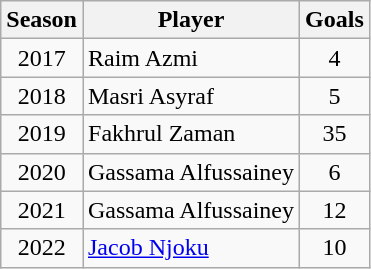<table class="wikitable">
<tr>
<th style="background:; color:;">Season</th>
<th style="background:; color:;">Player</th>
<th style="background:; color:;">Goals</th>
</tr>
<tr>
<td align=center>2017</td>
<td> Raim Azmi</td>
<td align=center>4</td>
</tr>
<tr>
<td align=center>2018</td>
<td> Masri Asyraf</td>
<td align=center>5</td>
</tr>
<tr>
<td align=center>2019</td>
<td> Fakhrul Zaman</td>
<td align=center>35</td>
</tr>
<tr>
<td align=center>2020</td>
<td> Gassama Alfussainey</td>
<td align=center>6</td>
</tr>
<tr>
<td align=center>2021</td>
<td> Gassama Alfussainey</td>
<td align=center>12</td>
</tr>
<tr>
<td align=center>2022</td>
<td> <a href='#'>Jacob Njoku</a></td>
<td align=center>10</td>
</tr>
</table>
